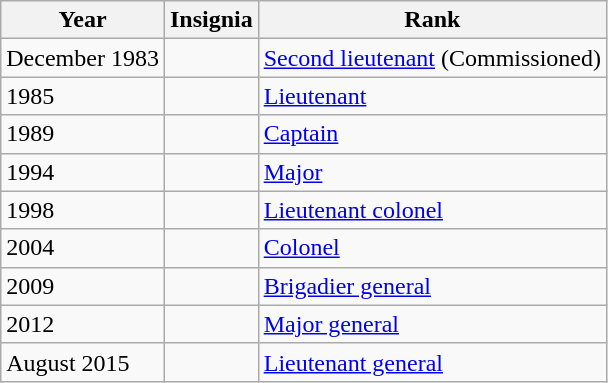<table class="wikitable mw-collapsible">
<tr>
<th>Year</th>
<th>Insignia</th>
<th>Rank</th>
</tr>
<tr>
<td>December 1983</td>
<td></td>
<td><a href='#'>Second lieutenant</a> (Commissioned)</td>
</tr>
<tr>
<td>1985</td>
<td></td>
<td><a href='#'>Lieutenant</a></td>
</tr>
<tr>
<td>1989</td>
<td></td>
<td><a href='#'>Captain</a></td>
</tr>
<tr>
<td>1994</td>
<td></td>
<td><a href='#'>Major</a></td>
</tr>
<tr>
<td>1998</td>
<td></td>
<td><a href='#'>Lieutenant colonel</a></td>
</tr>
<tr>
<td>2004</td>
<td></td>
<td><a href='#'>Colonel</a></td>
</tr>
<tr>
<td>2009</td>
<td></td>
<td><a href='#'>Brigadier general</a></td>
</tr>
<tr>
<td>2012</td>
<td></td>
<td><a href='#'>Major general</a></td>
</tr>
<tr>
<td>August 2015</td>
<td></td>
<td><a href='#'>Lieutenant general</a></td>
</tr>
</table>
